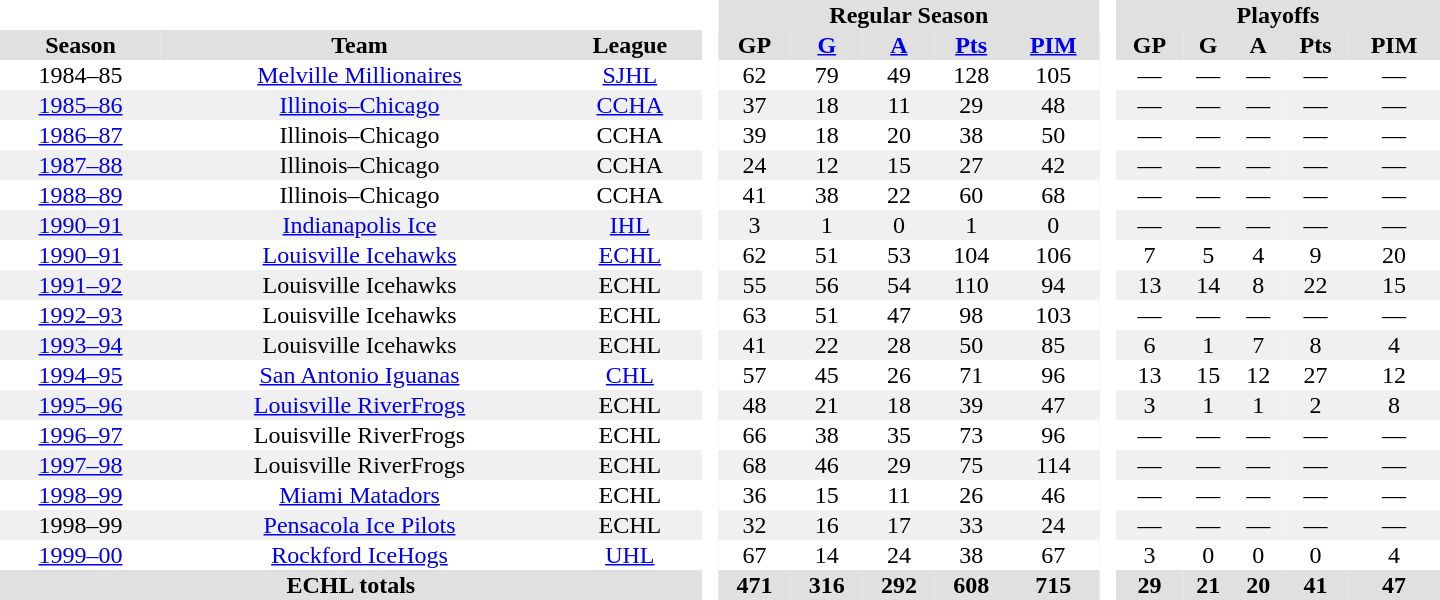<table border="0" cellpadding="1" cellspacing="0" style="text-align:center; width:60em">
<tr bgcolor="#e0e0e0">
<th colspan="3"  bgcolor="#ffffff"> </th>
<th rowspan="99" bgcolor="#ffffff"> </th>
<th colspan="5">Regular Season</th>
<th rowspan="99" bgcolor="#ffffff"> </th>
<th colspan="5">Playoffs</th>
</tr>
<tr bgcolor="#e0e0e0">
<th>Season</th>
<th>Team</th>
<th>League</th>
<th>GP</th>
<th><a href='#'>G</a></th>
<th><a href='#'>A</a></th>
<th><a href='#'>Pts</a></th>
<th><a href='#'>PIM</a></th>
<th>GP</th>
<th>G</th>
<th>A</th>
<th>Pts</th>
<th>PIM</th>
</tr>
<tr>
<td>1984–85</td>
<td><a href='#'>Melville Millionaires</a></td>
<td><a href='#'>SJHL</a></td>
<td>62</td>
<td>79</td>
<td>49</td>
<td>128</td>
<td>105</td>
<td>—</td>
<td>—</td>
<td>—</td>
<td>—</td>
<td>—</td>
</tr>
<tr bgcolor="f0f0f0">
<td><a href='#'>1985–86</a></td>
<td><a href='#'>Illinois–Chicago</a></td>
<td><a href='#'>CCHA</a></td>
<td>37</td>
<td>18</td>
<td>11</td>
<td>29</td>
<td>48</td>
<td>—</td>
<td>—</td>
<td>—</td>
<td>—</td>
<td>—</td>
</tr>
<tr>
<td><a href='#'>1986–87</a></td>
<td>Illinois–Chicago</td>
<td>CCHA</td>
<td>39</td>
<td>18</td>
<td>20</td>
<td>38</td>
<td>50</td>
<td>—</td>
<td>—</td>
<td>—</td>
<td>—</td>
<td>—</td>
</tr>
<tr bgcolor="f0f0f0">
<td><a href='#'>1987–88</a></td>
<td>Illinois–Chicago</td>
<td>CCHA</td>
<td>24</td>
<td>12</td>
<td>15</td>
<td>27</td>
<td>42</td>
<td>—</td>
<td>—</td>
<td>—</td>
<td>—</td>
<td>—</td>
</tr>
<tr>
<td><a href='#'>1988–89</a></td>
<td>Illinois–Chicago</td>
<td>CCHA</td>
<td>41</td>
<td>38</td>
<td>22</td>
<td>60</td>
<td>68</td>
<td>—</td>
<td>—</td>
<td>—</td>
<td>—</td>
<td>—</td>
</tr>
<tr bgcolor="f0f0f0">
<td><a href='#'>1990–91</a></td>
<td><a href='#'>Indianapolis Ice</a></td>
<td><a href='#'>IHL</a></td>
<td>3</td>
<td>1</td>
<td>0</td>
<td>1</td>
<td>0</td>
<td>—</td>
<td>—</td>
<td>—</td>
<td>—</td>
<td>—</td>
</tr>
<tr>
<td><a href='#'>1990–91</a></td>
<td><a href='#'>Louisville Icehawks</a></td>
<td><a href='#'>ECHL</a></td>
<td>62</td>
<td>51</td>
<td>53</td>
<td>104</td>
<td>106</td>
<td>7</td>
<td>5</td>
<td>4</td>
<td>9</td>
<td>20</td>
</tr>
<tr bgcolor="f0f0f0">
<td><a href='#'>1991–92</a></td>
<td>Louisville Icehawks</td>
<td>ECHL</td>
<td>55</td>
<td>56</td>
<td>54</td>
<td>110</td>
<td>94</td>
<td>13</td>
<td>14</td>
<td>8</td>
<td>22</td>
<td>15</td>
</tr>
<tr>
<td><a href='#'>1992–93</a></td>
<td>Louisville Icehawks</td>
<td>ECHL</td>
<td>63</td>
<td>51</td>
<td>47</td>
<td>98</td>
<td>103</td>
<td>—</td>
<td>—</td>
<td>—</td>
<td>—</td>
<td>—</td>
</tr>
<tr bgcolor="f0f0f0">
<td><a href='#'>1993–94</a></td>
<td>Louisville Icehawks</td>
<td>ECHL</td>
<td>41</td>
<td>22</td>
<td>28</td>
<td>50</td>
<td>85</td>
<td>6</td>
<td>1</td>
<td>7</td>
<td>8</td>
<td>4</td>
</tr>
<tr>
<td><a href='#'>1994–95</a></td>
<td><a href='#'>San Antonio Iguanas</a></td>
<td><a href='#'>CHL</a></td>
<td>57</td>
<td>45</td>
<td>26</td>
<td>71</td>
<td>96</td>
<td>13</td>
<td>15</td>
<td>12</td>
<td>27</td>
<td>12</td>
</tr>
<tr bgcolor="f0f0f0">
<td><a href='#'>1995–96</a></td>
<td><a href='#'>Louisville RiverFrogs</a></td>
<td>ECHL</td>
<td>48</td>
<td>21</td>
<td>18</td>
<td>39</td>
<td>47</td>
<td>3</td>
<td>1</td>
<td>1</td>
<td>2</td>
<td>8</td>
</tr>
<tr>
<td><a href='#'>1996–97</a></td>
<td>Louisville RiverFrogs</td>
<td>ECHL</td>
<td>66</td>
<td>38</td>
<td>35</td>
<td>73</td>
<td>96</td>
<td>—</td>
<td>—</td>
<td>—</td>
<td>—</td>
<td>—</td>
</tr>
<tr bgcolor="f0f0f0">
<td><a href='#'>1997–98</a></td>
<td>Louisville RiverFrogs</td>
<td>ECHL</td>
<td>68</td>
<td>46</td>
<td>29</td>
<td>75</td>
<td>114</td>
<td>—</td>
<td>—</td>
<td>—</td>
<td>—</td>
<td>—</td>
</tr>
<tr>
<td><a href='#'>1998–99</a></td>
<td><a href='#'>Miami Matadors</a></td>
<td>ECHL</td>
<td>36</td>
<td>15</td>
<td>11</td>
<td>26</td>
<td>46</td>
<td>—</td>
<td>—</td>
<td>—</td>
<td>—</td>
<td>—</td>
</tr>
<tr bgcolor="f0f0f0">
<td>1998–99</td>
<td><a href='#'>Pensacola Ice Pilots</a></td>
<td>ECHL</td>
<td>32</td>
<td>16</td>
<td>17</td>
<td>33</td>
<td>24</td>
<td>—</td>
<td>—</td>
<td>—</td>
<td>—</td>
<td>—</td>
</tr>
<tr>
<td><a href='#'>1999–00</a></td>
<td><a href='#'>Rockford IceHogs</a></td>
<td><a href='#'>UHL</a></td>
<td>67</td>
<td>14</td>
<td>24</td>
<td>38</td>
<td>67</td>
<td>3</td>
<td>0</td>
<td>0</td>
<td>0</td>
<td>4</td>
</tr>
<tr bgcolor="#e0e0e0">
<th colspan="3">ECHL totals</th>
<th>471</th>
<th>316</th>
<th>292</th>
<th>608</th>
<th>715</th>
<th>29</th>
<th>21</th>
<th>20</th>
<th>41</th>
<th>47</th>
</tr>
</table>
